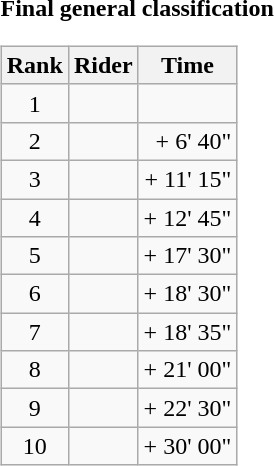<table>
<tr>
<td><strong>Final general classification</strong><br><table class="wikitable">
<tr>
<th scope="col">Rank</th>
<th scope="col">Rider</th>
<th scope="col">Time</th>
</tr>
<tr>
<td style="text-align:center;">1</td>
<td></td>
<td style="text-align:right;"></td>
</tr>
<tr>
<td style="text-align:center;">2</td>
<td></td>
<td style="text-align:right;">+ 6' 40"</td>
</tr>
<tr>
<td style="text-align:center;">3</td>
<td></td>
<td style="text-align:right;">+ 11' 15"</td>
</tr>
<tr>
<td style="text-align:center;">4</td>
<td></td>
<td style="text-align:right;">+ 12' 45"</td>
</tr>
<tr>
<td style="text-align:center;">5</td>
<td></td>
<td style="text-align:right;">+ 17' 30"</td>
</tr>
<tr>
<td style="text-align:center;">6</td>
<td></td>
<td style="text-align:right;">+ 18' 30"</td>
</tr>
<tr>
<td style="text-align:center;">7</td>
<td></td>
<td style="text-align:right;">+ 18' 35"</td>
</tr>
<tr>
<td style="text-align:center;">8</td>
<td></td>
<td style="text-align:right;">+ 21' 00"</td>
</tr>
<tr>
<td style="text-align:center;">9</td>
<td></td>
<td style="text-align:right;">+ 22' 30"</td>
</tr>
<tr>
<td style="text-align:center;">10</td>
<td></td>
<td style="text-align:right;">+ 30' 00"</td>
</tr>
</table>
</td>
</tr>
</table>
